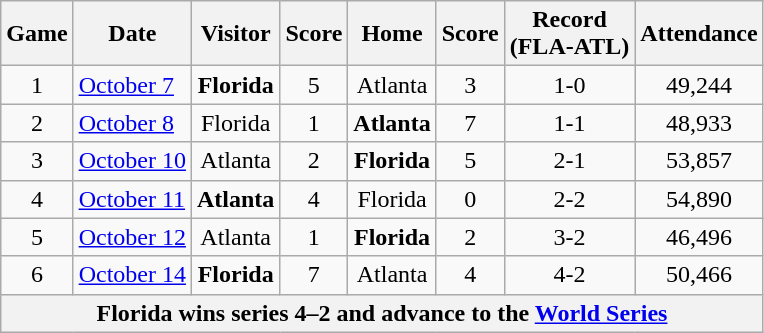<table class="wikitable">
<tr>
<th>Game</th>
<th>Date</th>
<th>Visitor</th>
<th>Score</th>
<th>Home</th>
<th>Score</th>
<th>Record<br>(FLA-ATL)</th>
<th>Attendance</th>
</tr>
<tr>
<td align = center>1</td>
<td><a href='#'>October 7</a></td>
<td align = center><strong>Florida</strong></td>
<td align = center>5</td>
<td align = center>Atlanta</td>
<td align = center>3</td>
<td align = center>1-0</td>
<td align = center>49,244</td>
</tr>
<tr>
<td align = center>2</td>
<td><a href='#'>October 8</a></td>
<td align = center>Florida</td>
<td align = center>1</td>
<td align = center><strong>Atlanta</strong></td>
<td align = center>7</td>
<td align = center>1-1</td>
<td align = center>48,933</td>
</tr>
<tr>
<td align = center>3</td>
<td><a href='#'>October 10</a></td>
<td align = center>Atlanta</td>
<td align = center>2</td>
<td align = center><strong>Florida</strong></td>
<td align = center>5</td>
<td align = center>2-1</td>
<td align = center>53,857</td>
</tr>
<tr>
<td align = center>4</td>
<td><a href='#'>October 11</a></td>
<td align = center><strong>Atlanta</strong></td>
<td align = center>4</td>
<td align = center>Florida</td>
<td align = center>0</td>
<td align = center>2-2</td>
<td align = center>54,890</td>
</tr>
<tr>
<td align = center>5</td>
<td><a href='#'>October 12</a></td>
<td align = center>Atlanta</td>
<td align = center>1</td>
<td align = center><strong>Florida</strong></td>
<td align = center>2</td>
<td align = center>3-2</td>
<td align = center>46,496</td>
</tr>
<tr>
<td align = center>6</td>
<td><a href='#'>October 14</a></td>
<td align = center><strong>Florida</strong></td>
<td align = center>7</td>
<td align = center>Atlanta</td>
<td align = center>4</td>
<td align = center>4-2</td>
<td align = center>50,466</td>
</tr>
<tr>
<th colspan="8"><strong>Florida</strong> wins series 4–2 and advance to the <a href='#'>World Series</a> <br></th>
</tr>
</table>
